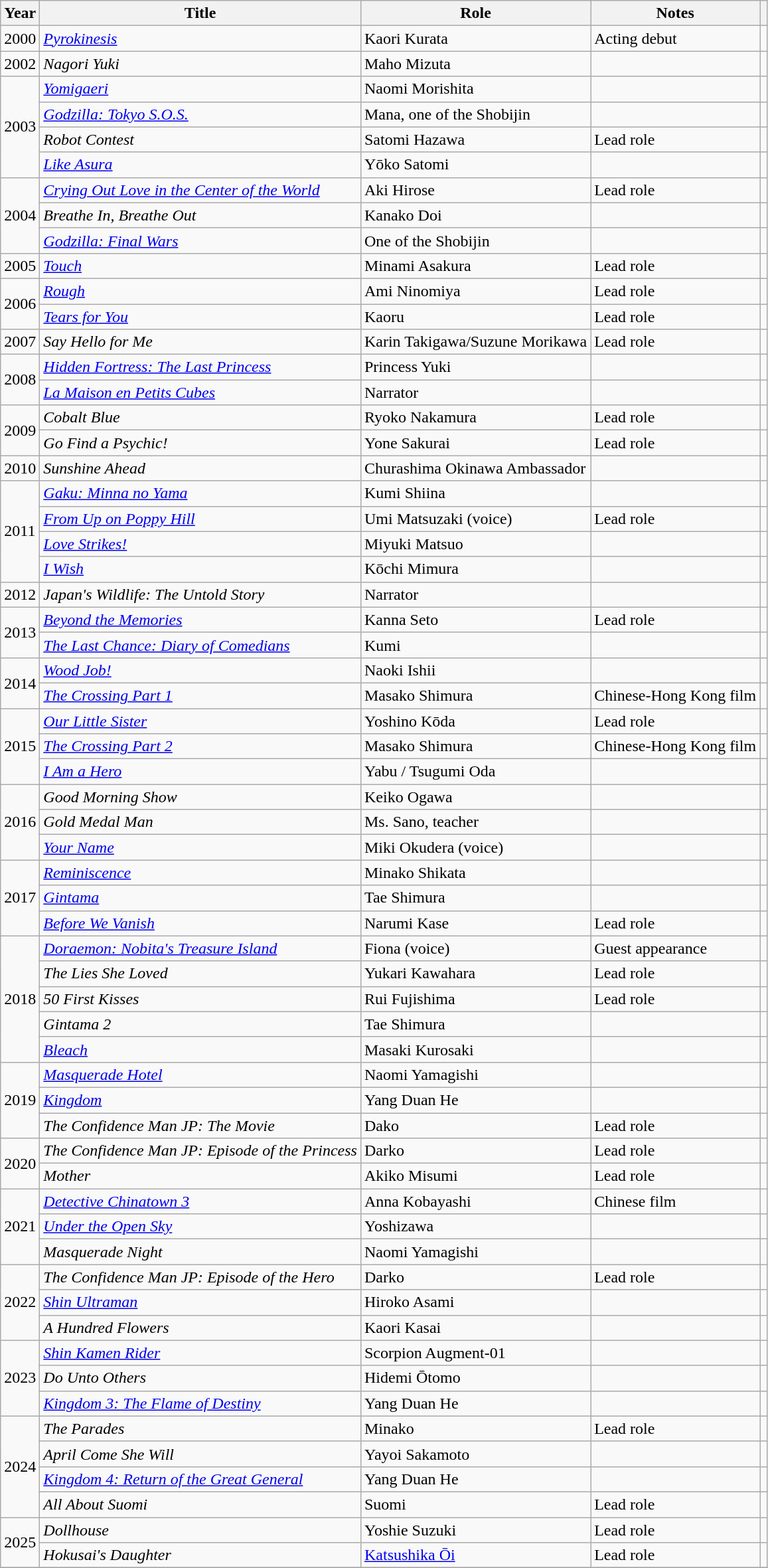<table class="wikitable sortable">
<tr>
<th>Year</th>
<th>Title</th>
<th>Role</th>
<th class="unsortable">Notes</th>
<th class="unsortable"></th>
</tr>
<tr>
<td>2000</td>
<td><em><a href='#'>Pyrokinesis</a></em></td>
<td>Kaori Kurata</td>
<td>Acting debut</td>
<td></td>
</tr>
<tr>
<td>2002</td>
<td><em>Nagori Yuki</em></td>
<td>Maho Mizuta</td>
<td></td>
<td></td>
</tr>
<tr>
<td rowspan=4>2003</td>
<td><em><a href='#'>Yomigaeri</a></em></td>
<td>Naomi Morishita</td>
<td></td>
<td></td>
</tr>
<tr>
<td><em><a href='#'>Godzilla: Tokyo S.O.S.</a></em></td>
<td>Mana, one of the Shobijin</td>
<td></td>
<td></td>
</tr>
<tr>
<td><em>Robot Contest</em></td>
<td>Satomi Hazawa</td>
<td>Lead role</td>
<td></td>
</tr>
<tr>
<td><em><a href='#'>Like Asura</a></em></td>
<td>Yōko Satomi</td>
<td></td>
<td></td>
</tr>
<tr>
<td rowspan=3>2004</td>
<td><em><a href='#'>Crying Out Love in the Center of the World</a></em></td>
<td>Aki Hirose</td>
<td>Lead role</td>
<td></td>
</tr>
<tr>
<td><em>Breathe In, Breathe Out</em></td>
<td>Kanako Doi</td>
<td></td>
<td></td>
</tr>
<tr>
<td><em><a href='#'>Godzilla: Final Wars</a></em></td>
<td>One of the Shobijin</td>
<td></td>
<td></td>
</tr>
<tr>
<td>2005</td>
<td><em><a href='#'>Touch</a></em></td>
<td>Minami Asakura</td>
<td>Lead role</td>
<td></td>
</tr>
<tr>
<td rowspan=2>2006</td>
<td><em><a href='#'>Rough</a></em></td>
<td>Ami Ninomiya</td>
<td>Lead role</td>
<td></td>
</tr>
<tr>
<td><em><a href='#'>Tears for You</a></em></td>
<td>Kaoru</td>
<td>Lead role</td>
<td></td>
</tr>
<tr>
<td>2007</td>
<td><em>Say Hello for Me</em></td>
<td>Karin Takigawa/Suzune Morikawa</td>
<td>Lead role</td>
<td></td>
</tr>
<tr>
<td rowspan=2>2008</td>
<td><em><a href='#'>Hidden Fortress: The Last Princess</a></em></td>
<td>Princess Yuki</td>
<td></td>
<td></td>
</tr>
<tr>
<td><em><a href='#'>La Maison en Petits Cubes</a></em></td>
<td>Narrator</td>
<td></td>
<td></td>
</tr>
<tr>
<td rowspan=2>2009</td>
<td><em>Cobalt Blue</em></td>
<td>Ryoko Nakamura</td>
<td>Lead role</td>
<td></td>
</tr>
<tr>
<td><em>Go Find a Psychic!</em></td>
<td>Yone Sakurai</td>
<td>Lead role</td>
<td></td>
</tr>
<tr>
<td>2010</td>
<td><em>Sunshine Ahead</em></td>
<td>Churashima Okinawa Ambassador</td>
<td></td>
<td></td>
</tr>
<tr>
<td rowspan="4">2011</td>
<td><a href='#'><em>Gaku: Minna no Yama</em></a></td>
<td>Kumi Shiina</td>
<td></td>
<td></td>
</tr>
<tr>
<td><em><a href='#'>From Up on Poppy Hill</a></em></td>
<td>Umi Matsuzaki (voice)</td>
<td>Lead role</td>
<td></td>
</tr>
<tr>
<td><em><a href='#'>Love Strikes!</a></em></td>
<td>Miyuki Matsuo</td>
<td></td>
<td></td>
</tr>
<tr>
<td><em><a href='#'>I Wish</a></em></td>
<td>Kōchi Mimura</td>
<td></td>
<td></td>
</tr>
<tr>
<td>2012</td>
<td><em>Japan's Wildlife: The Untold Story</em></td>
<td>Narrator</td>
<td></td>
<td></td>
</tr>
<tr>
<td rowspan=2>2013</td>
<td><em><a href='#'>Beyond the Memories</a></em></td>
<td>Kanna Seto</td>
<td>Lead role</td>
<td></td>
</tr>
<tr>
<td><em><a href='#'>The Last Chance: Diary of Comedians</a></em></td>
<td>Kumi</td>
<td></td>
<td></td>
</tr>
<tr>
<td rowspan=2>2014</td>
<td><em><a href='#'>Wood Job!</a></em></td>
<td>Naoki Ishii</td>
<td></td>
<td></td>
</tr>
<tr>
<td><em><a href='#'>The Crossing Part 1</a></em></td>
<td>Masako Shimura</td>
<td>Chinese-Hong Kong film</td>
<td></td>
</tr>
<tr>
<td rowspan=3>2015</td>
<td><em><a href='#'>Our Little Sister</a></em></td>
<td>Yoshino Kōda</td>
<td>Lead role</td>
<td></td>
</tr>
<tr>
<td><em><a href='#'>The Crossing Part 2</a></em></td>
<td>Masako Shimura</td>
<td>Chinese-Hong Kong film</td>
<td></td>
</tr>
<tr>
<td><em><a href='#'>I Am a Hero</a></em></td>
<td>Yabu / Tsugumi Oda</td>
<td></td>
<td></td>
</tr>
<tr>
<td rowspan=3>2016</td>
<td><em>Good Morning Show</em></td>
<td>Keiko Ogawa</td>
<td></td>
<td></td>
</tr>
<tr>
<td><em>Gold Medal Man</em></td>
<td>Ms. Sano, teacher</td>
<td></td>
<td></td>
</tr>
<tr>
<td><em><a href='#'>Your Name</a></em></td>
<td>Miki Okudera (voice)</td>
<td></td>
<td></td>
</tr>
<tr>
<td rowspan=3>2017</td>
<td><em><a href='#'>Reminiscence</a></em></td>
<td>Minako Shikata</td>
<td></td>
<td></td>
</tr>
<tr>
<td><em><a href='#'>Gintama</a></em></td>
<td>Tae Shimura</td>
<td></td>
<td></td>
</tr>
<tr>
<td><em><a href='#'>Before We Vanish</a></em></td>
<td>Narumi Kase</td>
<td>Lead role</td>
<td></td>
</tr>
<tr>
<td rowspan=5>2018</td>
<td><em><a href='#'>Doraemon: Nobita's Treasure Island</a></em></td>
<td>Fiona (voice)</td>
<td>Guest appearance</td>
<td></td>
</tr>
<tr>
<td><em>The Lies She Loved</em></td>
<td>Yukari Kawahara</td>
<td>Lead role</td>
<td></td>
</tr>
<tr>
<td><em>50 First Kisses</em></td>
<td>Rui Fujishima</td>
<td>Lead role</td>
<td></td>
</tr>
<tr>
<td><em>Gintama 2</em></td>
<td>Tae Shimura</td>
<td></td>
<td></td>
</tr>
<tr>
<td><em><a href='#'>Bleach</a></em></td>
<td>Masaki Kurosaki</td>
<td></td>
<td></td>
</tr>
<tr>
<td rowspan=3>2019</td>
<td><em><a href='#'>Masquerade Hotel</a></em></td>
<td>Naomi Yamagishi</td>
<td></td>
<td></td>
</tr>
<tr>
<td><em><a href='#'>Kingdom</a></em></td>
<td>Yang Duan He</td>
<td></td>
<td></td>
</tr>
<tr>
<td><em>The Confidence Man JP: The Movie</em></td>
<td>Dako</td>
<td>Lead role</td>
<td></td>
</tr>
<tr>
<td rowspan=2>2020</td>
<td><em>The Confidence Man JP: Episode of the Princess</em></td>
<td>Darko</td>
<td>Lead role</td>
<td></td>
</tr>
<tr>
<td><em>Mother</em></td>
<td>Akiko Misumi</td>
<td>Lead role</td>
<td></td>
</tr>
<tr>
<td rowspan=3>2021</td>
<td><em><a href='#'>Detective Chinatown 3</a></em></td>
<td>Anna Kobayashi</td>
<td>Chinese film</td>
<td></td>
</tr>
<tr>
<td><em><a href='#'>Under the Open Sky</a></em></td>
<td>Yoshizawa</td>
<td></td>
<td></td>
</tr>
<tr>
<td><em>Masquerade Night</em></td>
<td>Naomi Yamagishi</td>
<td></td>
<td></td>
</tr>
<tr>
<td rowspan=3>2022</td>
<td><em>The Confidence Man JP: Episode of the Hero</em></td>
<td>Darko</td>
<td>Lead role</td>
<td></td>
</tr>
<tr>
<td><em><a href='#'>Shin Ultraman</a></em></td>
<td>Hiroko Asami</td>
<td></td>
<td></td>
</tr>
<tr>
<td><em>A Hundred Flowers</em></td>
<td>Kaori Kasai</td>
<td></td>
<td></td>
</tr>
<tr>
<td rowspan=3>2023</td>
<td><em><a href='#'>Shin Kamen Rider</a></em></td>
<td>Scorpion Augment-01</td>
<td></td>
<td></td>
</tr>
<tr>
<td><em>Do Unto Others</em></td>
<td>Hidemi Ōtomo</td>
<td></td>
<td></td>
</tr>
<tr>
<td><em><a href='#'>Kingdom 3: The Flame of Destiny</a></em></td>
<td>Yang Duan He</td>
<td></td>
<td></td>
</tr>
<tr>
<td rowspan=4>2024</td>
<td><em>The Parades</em></td>
<td>Minako</td>
<td>Lead role</td>
<td></td>
</tr>
<tr>
<td><em>April Come She Will</em></td>
<td>Yayoi Sakamoto</td>
<td></td>
<td></td>
</tr>
<tr>
<td><em><a href='#'>Kingdom 4: Return of the Great General</a></em></td>
<td>Yang Duan He</td>
<td></td>
<td></td>
</tr>
<tr>
<td><em>All About Suomi</em></td>
<td>Suomi</td>
<td>Lead role</td>
<td></td>
</tr>
<tr>
<td rowspan=2>2025</td>
<td><em>Dollhouse</em></td>
<td>Yoshie Suzuki</td>
<td>Lead role</td>
<td></td>
</tr>
<tr>
<td><em>Hokusai's Daughter</em></td>
<td><a href='#'>Katsushika Ōi</a></td>
<td>Lead role</td>
<td></td>
</tr>
<tr>
</tr>
</table>
